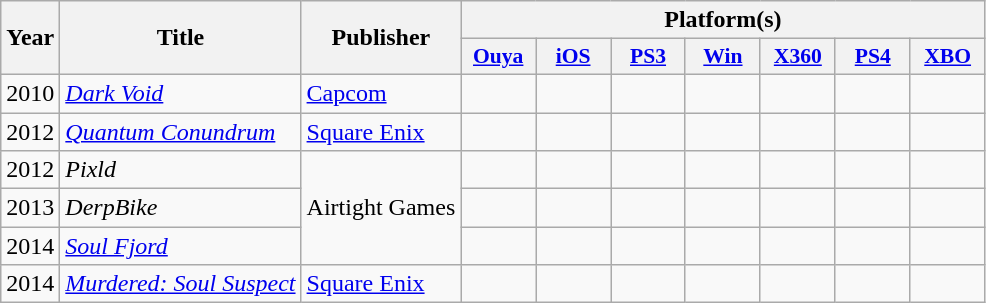<table class="wikitable">
<tr>
<th rowspan="2">Year</th>
<th rowspan="2">Title</th>
<th rowspan="2">Publisher</th>
<th colspan="7">Platform(s)</th>
</tr>
<tr>
<th style="width:3em; font-size:90%"><a href='#'>Ouya</a></th>
<th style="width:3em; font-size:90%"><a href='#'>iOS</a></th>
<th style="width:3em; font-size:90%"><a href='#'>PS3</a></th>
<th style="width:3em; font-size:90%"><a href='#'>Win</a></th>
<th style="width:3em; font-size:90%"><a href='#'>X360</a></th>
<th style="width:3em; font-size:90%"><a href='#'>PS4</a></th>
<th style="width:3em; font-size:90%"><a href='#'>XBO</a></th>
</tr>
<tr>
<td>2010</td>
<td><em><a href='#'>Dark Void</a></em></td>
<td><a href='#'>Capcom</a></td>
<td></td>
<td></td>
<td></td>
<td></td>
<td></td>
<td></td>
<td></td>
</tr>
<tr>
<td>2012</td>
<td><em><a href='#'>Quantum Conundrum</a></em></td>
<td><a href='#'>Square Enix</a></td>
<td></td>
<td></td>
<td></td>
<td></td>
<td></td>
<td></td>
<td></td>
</tr>
<tr>
<td>2012</td>
<td><em>Pixld</em></td>
<td rowspan="3">Airtight Games</td>
<td></td>
<td></td>
<td></td>
<td></td>
<td></td>
<td></td>
<td></td>
</tr>
<tr>
<td>2013</td>
<td><em>DerpBike</em></td>
<td></td>
<td></td>
<td></td>
<td></td>
<td></td>
<td></td>
<td></td>
</tr>
<tr>
<td>2014</td>
<td><em><a href='#'>Soul Fjord</a></em></td>
<td></td>
<td></td>
<td></td>
<td></td>
<td></td>
<td></td>
<td></td>
</tr>
<tr>
<td>2014</td>
<td><em><a href='#'>Murdered: Soul Suspect</a></em></td>
<td><a href='#'>Square Enix</a></td>
<td></td>
<td></td>
<td></td>
<td></td>
<td></td>
<td></td>
<td></td>
</tr>
</table>
